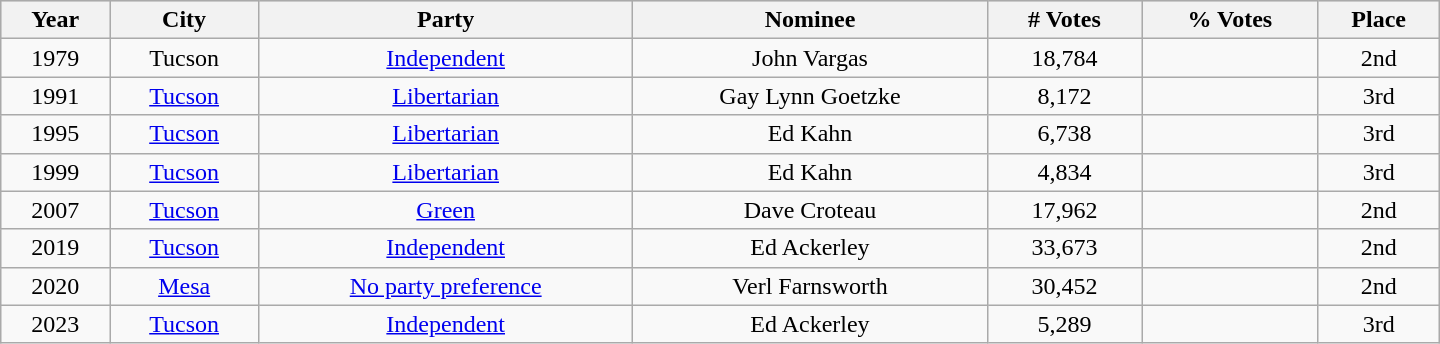<table class="wikitable sortable mw-collapsible" style="text-align:center; width:60em;">
<tr style="background:lightgrey;">
<th>Year</th>
<th>City</th>
<th>Party</th>
<th>Nominee</th>
<th># Votes</th>
<th>% Votes</th>
<th>Place</th>
</tr>
<tr>
<td>1979</td>
<td>Tucson</td>
<td><a href='#'>Independent</a></td>
<td>John Vargas</td>
<td>18,784</td>
<td></td>
<td>2nd</td>
</tr>
<tr>
<td>1991</td>
<td><a href='#'>Tucson</a></td>
<td><a href='#'>Libertarian</a></td>
<td>Gay Lynn Goetzke</td>
<td>8,172</td>
<td></td>
<td>3rd</td>
</tr>
<tr>
<td>1995</td>
<td><a href='#'>Tucson</a></td>
<td><a href='#'>Libertarian</a></td>
<td>Ed Kahn</td>
<td>6,738</td>
<td></td>
<td>3rd</td>
</tr>
<tr>
<td>1999</td>
<td><a href='#'>Tucson</a></td>
<td><a href='#'>Libertarian</a></td>
<td>Ed Kahn</td>
<td>4,834</td>
<td></td>
<td>3rd</td>
</tr>
<tr>
<td>2007</td>
<td><a href='#'>Tucson</a></td>
<td><a href='#'>Green</a></td>
<td>Dave Croteau</td>
<td>17,962</td>
<td></td>
<td>2nd</td>
</tr>
<tr>
<td>2019</td>
<td><a href='#'>Tucson</a></td>
<td><a href='#'>Independent</a></td>
<td>Ed Ackerley</td>
<td>33,673</td>
<td></td>
<td>2nd</td>
</tr>
<tr>
<td>2020</td>
<td><a href='#'>Mesa</a></td>
<td><a href='#'>No party preference</a></td>
<td>Verl Farnsworth</td>
<td>30,452</td>
<td></td>
<td>2nd</td>
</tr>
<tr>
<td>2023</td>
<td><a href='#'>Tucson</a></td>
<td><a href='#'>Independent</a></td>
<td>Ed Ackerley</td>
<td>5,289</td>
<td></td>
<td>3rd</td>
</tr>
</table>
